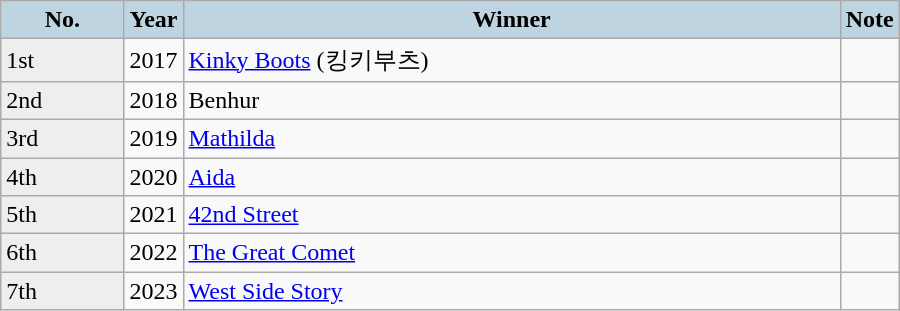<table class="wikitable" style="width:600px">
<tr>
<th style="background:#BED5E1;">No.</th>
<th style="background:#BED5E1;" width=30>Year</th>
<th style="background:#BED5E1;">Winner</th>
<th style="background:#BED5E1;" width=30>Note</th>
</tr>
<tr>
<td style="background:#eeeeee">1st</td>
<td>2017</td>
<td><a href='#'>Kinky Boots</a> (킹키부츠)</td>
<td></td>
</tr>
<tr>
<td style="background:#eeeeee">2nd</td>
<td>2018</td>
<td>Benhur</td>
<td></td>
</tr>
<tr>
<td style="background:#eeeeee">3rd</td>
<td>2019</td>
<td><a href='#'>Mathilda</a></td>
<td></td>
</tr>
<tr>
<td style="background:#eeeeee">4th</td>
<td>2020</td>
<td><a href='#'>Aida</a></td>
<td></td>
</tr>
<tr>
<td style="background:#eeeeee">5th</td>
<td>2021</td>
<td><a href='#'>42nd Street</a></td>
<td></td>
</tr>
<tr>
<td style="background:#eeeeee">6th</td>
<td>2022</td>
<td><a href='#'>The Great Comet</a></td>
<td></td>
</tr>
<tr>
<td style="background:#eeeeee">7th</td>
<td>2023</td>
<td><a href='#'>West Side Story</a></td>
<td></td>
</tr>
</table>
